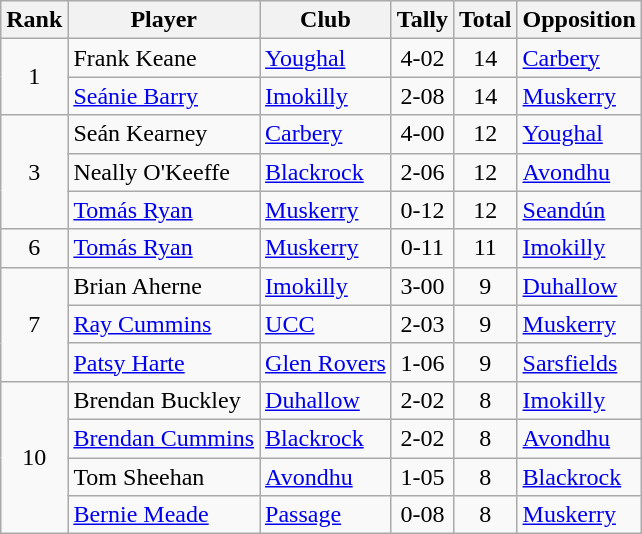<table class="wikitable">
<tr>
<th>Rank</th>
<th>Player</th>
<th>Club</th>
<th>Tally</th>
<th>Total</th>
<th>Opposition</th>
</tr>
<tr>
<td rowspan="2" style="text-align:center;">1</td>
<td>Frank Keane</td>
<td><a href='#'>Youghal</a></td>
<td align=center>4-02</td>
<td align=center>14</td>
<td><a href='#'>Carbery</a></td>
</tr>
<tr>
<td><a href='#'>Seánie Barry</a></td>
<td><a href='#'>Imokilly</a></td>
<td align=center>2-08</td>
<td align=center>14</td>
<td><a href='#'>Muskerry</a></td>
</tr>
<tr>
<td rowspan="3" style="text-align:center;">3</td>
<td>Seán Kearney</td>
<td><a href='#'>Carbery</a></td>
<td align=center>4-00</td>
<td align=center>12</td>
<td><a href='#'>Youghal</a></td>
</tr>
<tr>
<td>Neally O'Keeffe</td>
<td><a href='#'>Blackrock</a></td>
<td align=center>2-06</td>
<td align=center>12</td>
<td><a href='#'>Avondhu</a></td>
</tr>
<tr>
<td><a href='#'>Tomás Ryan</a></td>
<td><a href='#'>Muskerry</a></td>
<td align=center>0-12</td>
<td align=center>12</td>
<td><a href='#'>Seandún</a></td>
</tr>
<tr>
<td rowspan="1" style="text-align:center;">6</td>
<td><a href='#'>Tomás Ryan</a></td>
<td><a href='#'>Muskerry</a></td>
<td align=center>0-11</td>
<td align=center>11</td>
<td><a href='#'>Imokilly</a></td>
</tr>
<tr>
<td rowspan="3" style="text-align:center;">7</td>
<td>Brian Aherne</td>
<td><a href='#'>Imokilly</a></td>
<td align=center>3-00</td>
<td align=center>9</td>
<td><a href='#'>Duhallow</a></td>
</tr>
<tr>
<td><a href='#'>Ray Cummins</a></td>
<td><a href='#'>UCC</a></td>
<td align=center>2-03</td>
<td align=center>9</td>
<td><a href='#'>Muskerry</a></td>
</tr>
<tr>
<td><a href='#'>Patsy Harte</a></td>
<td><a href='#'>Glen Rovers</a></td>
<td align=center>1-06</td>
<td align=center>9</td>
<td><a href='#'>Sarsfields</a></td>
</tr>
<tr>
<td rowspan="4" style="text-align:center;">10</td>
<td>Brendan Buckley</td>
<td><a href='#'>Duhallow</a></td>
<td align=center>2-02</td>
<td align=center>8</td>
<td><a href='#'>Imokilly</a></td>
</tr>
<tr>
<td><a href='#'>Brendan Cummins</a></td>
<td><a href='#'>Blackrock</a></td>
<td align=center>2-02</td>
<td align=center>8</td>
<td><a href='#'>Avondhu</a></td>
</tr>
<tr>
<td>Tom Sheehan</td>
<td><a href='#'>Avondhu</a></td>
<td align=center>1-05</td>
<td align=center>8</td>
<td><a href='#'>Blackrock</a></td>
</tr>
<tr>
<td><a href='#'>Bernie Meade</a></td>
<td><a href='#'>Passage</a></td>
<td align=center>0-08</td>
<td align=center>8</td>
<td><a href='#'>Muskerry</a></td>
</tr>
</table>
